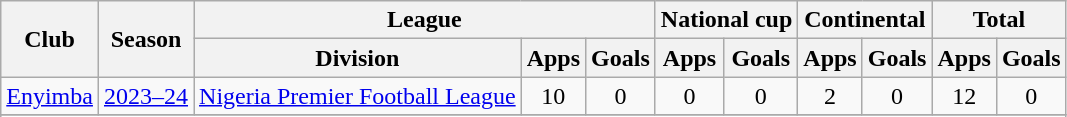<table class="wikitable" style="text-align:center">
<tr>
<th rowspan="2">Club</th>
<th rowspan="2">Season</th>
<th colspan="3">League</th>
<th colspan="2">National cup</th>
<th colspan="2">Continental</th>
<th colspan="2">Total</th>
</tr>
<tr>
<th>Division</th>
<th>Apps</th>
<th>Goals</th>
<th>Apps</th>
<th>Goals</th>
<th>Apps</th>
<th>Goals</th>
<th>Apps</th>
<th>Goals</th>
</tr>
<tr>
<td><a href='#'>Enyimba</a></td>
<td><a href='#'>2023–24</a></td>
<td><a href='#'>Nigeria Premier Football League</a></td>
<td>10</td>
<td>0</td>
<td>0</td>
<td>0</td>
<td>2</td>
<td>0</td>
<td>12</td>
<td>0</td>
</tr>
<tr>
</tr>
<tr>
</tr>
</table>
